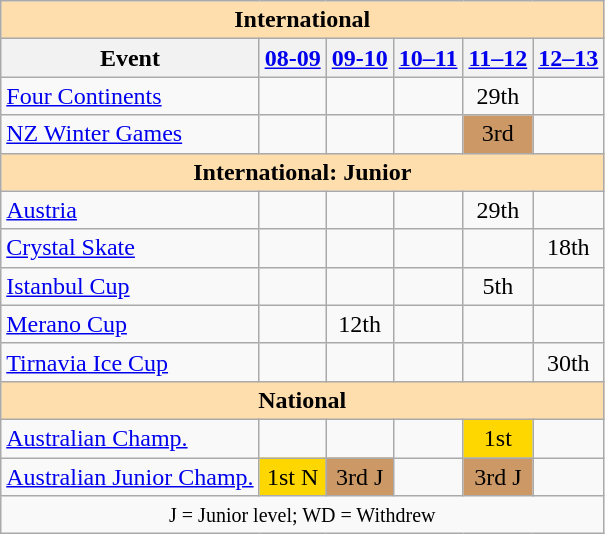<table class="wikitable" style="text-align:center">
<tr>
<th style="background-color: #ffdead; " colspan=6 align=center>International</th>
</tr>
<tr>
<th>Event</th>
<th><a href='#'>08-09</a></th>
<th><a href='#'>09-10</a></th>
<th><a href='#'>10–11</a></th>
<th><a href='#'>11–12</a></th>
<th><a href='#'>12–13</a></th>
</tr>
<tr>
<td align=left><a href='#'>Four Continents</a></td>
<td></td>
<td></td>
<td></td>
<td>29th</td>
<td></td>
</tr>
<tr>
<td align=left><a href='#'>NZ Winter Games</a></td>
<td></td>
<td></td>
<td></td>
<td bgcolor=cc9966>3rd</td>
<td></td>
</tr>
<tr>
<th style="background-color: #ffdead; " colspan=6 align=center>International: Junior</th>
</tr>
<tr>
<td align=left> <a href='#'>Austria</a></td>
<td></td>
<td></td>
<td></td>
<td>29th</td>
<td></td>
</tr>
<tr>
<td align=left><a href='#'>Crystal Skate</a></td>
<td></td>
<td></td>
<td></td>
<td></td>
<td>18th</td>
</tr>
<tr>
<td align=left><a href='#'>Istanbul Cup</a></td>
<td></td>
<td></td>
<td></td>
<td>5th</td>
<td></td>
</tr>
<tr>
<td align=left><a href='#'>Merano Cup</a></td>
<td></td>
<td>12th</td>
<td></td>
<td></td>
<td></td>
</tr>
<tr>
<td align=left><a href='#'>Tirnavia Ice Cup</a></td>
<td></td>
<td></td>
<td></td>
<td></td>
<td>30th</td>
</tr>
<tr>
<th style="background-color: #ffdead; " colspan=6 align=center>National</th>
</tr>
<tr>
<td align=left><a href='#'>Australian Champ.</a></td>
<td></td>
<td></td>
<td></td>
<td bgcolor=gold>1st</td>
<td></td>
</tr>
<tr>
<td align=left><a href='#'>Australian Junior Champ.</a></td>
<td bgcolor=gold>1st N</td>
<td bgcolor=cc9966>3rd J</td>
<td></td>
<td bgcolor=cc9966>3rd J</td>
<td></td>
</tr>
<tr>
<td colspan=6 align=center><small> J = Junior level; WD = Withdrew </small></td>
</tr>
</table>
